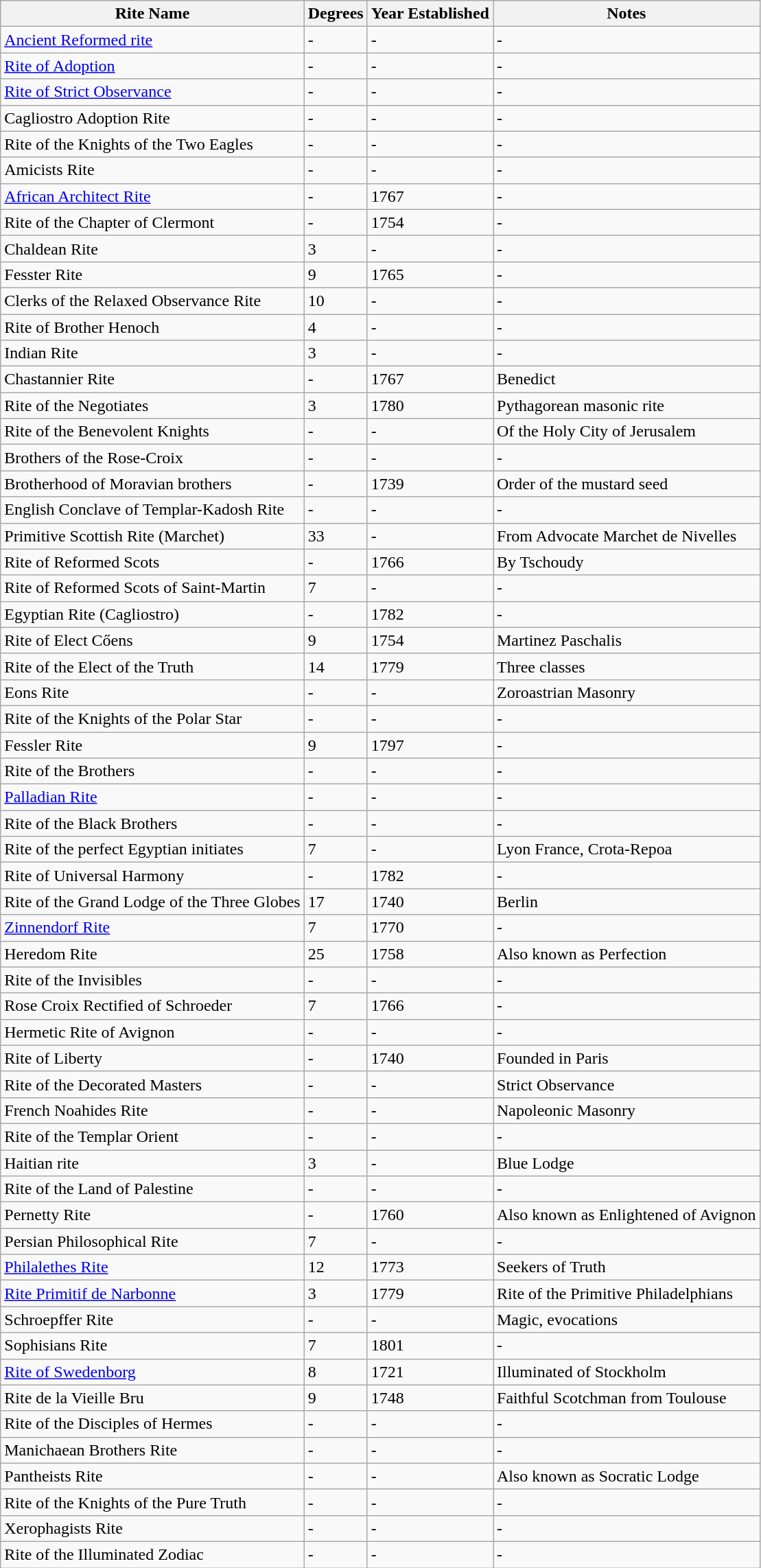<table class="wikitable sortable">
<tr>
<th>Rite Name</th>
<th>Degrees</th>
<th>Year Established</th>
<th>Notes</th>
</tr>
<tr>
<td><a href='#'>Ancient Reformed rite</a></td>
<td>-</td>
<td>-</td>
<td>-</td>
</tr>
<tr>
<td><a href='#'>Rite of Adoption</a></td>
<td>-</td>
<td>-</td>
<td>-</td>
</tr>
<tr>
<td><a href='#'>Rite of Strict Observance</a></td>
<td>-</td>
<td>-</td>
<td>-</td>
</tr>
<tr>
<td>Cagliostro Adoption Rite</td>
<td>-</td>
<td>-</td>
<td>-</td>
</tr>
<tr>
<td>Rite of the Knights of the Two Eagles</td>
<td>-</td>
<td>-</td>
<td>-</td>
</tr>
<tr>
<td>Amicists Rite</td>
<td>-</td>
<td>-</td>
<td>-</td>
</tr>
<tr>
<td><a href='#'>African Architect Rite</a></td>
<td>-</td>
<td>1767</td>
<td>-</td>
</tr>
<tr>
<td>Rite of the Chapter of Clermont</td>
<td>-</td>
<td>1754</td>
<td>-</td>
</tr>
<tr>
<td>Chaldean Rite</td>
<td>3</td>
<td>-</td>
<td>-</td>
</tr>
<tr>
<td>Fesster Rite</td>
<td>9</td>
<td>1765</td>
<td>-</td>
</tr>
<tr>
<td>Clerks of the Relaxed Observance Rite</td>
<td>10</td>
<td>-</td>
<td>-</td>
</tr>
<tr>
<td>Rite of Brother Henoch</td>
<td>4</td>
<td>-</td>
<td>-</td>
</tr>
<tr>
<td>Indian Rite</td>
<td>3</td>
<td>-</td>
<td>-</td>
</tr>
<tr>
<td>Chastannier Rite</td>
<td>-</td>
<td>1767</td>
<td>Benedict</td>
</tr>
<tr>
<td>Rite of the Negotiates</td>
<td>3</td>
<td>1780</td>
<td>Pythagorean masonic rite</td>
</tr>
<tr>
<td>Rite of the Benevolent Knights</td>
<td>-</td>
<td>-</td>
<td>Of the Holy City of Jerusalem</td>
</tr>
<tr>
<td>Brothers of the Rose-Croix</td>
<td>-</td>
<td>-</td>
<td>-</td>
</tr>
<tr>
<td>Brotherhood of Moravian brothers</td>
<td>-</td>
<td>1739</td>
<td>Order of the mustard seed</td>
</tr>
<tr>
<td>English Conclave of Templar-Kadosh Rite</td>
<td>-</td>
<td>-</td>
<td>-</td>
</tr>
<tr>
<td>Primitive Scottish Rite (Marchet)</td>
<td>33</td>
<td>-</td>
<td>From Advocate Marchet de Nivelles</td>
</tr>
<tr>
<td>Rite of Reformed Scots</td>
<td>-</td>
<td>1766</td>
<td>By Tschoudy</td>
</tr>
<tr>
<td>Rite of Reformed Scots of Saint-Martin</td>
<td>7</td>
<td>-</td>
<td>-</td>
</tr>
<tr>
<td>Egyptian Rite (Cagliostro)</td>
<td>-</td>
<td>1782</td>
<td>-</td>
</tr>
<tr>
<td>Rite of Elect Cőens</td>
<td>9</td>
<td>1754</td>
<td>Martinez Paschalis</td>
</tr>
<tr>
<td>Rite of the Elect of the Truth</td>
<td>14</td>
<td>1779</td>
<td>Three classes</td>
</tr>
<tr>
<td>Eons Rite</td>
<td>-</td>
<td>-</td>
<td>Zoroastrian Masonry</td>
</tr>
<tr>
<td>Rite of the Knights of the Polar Star</td>
<td>-</td>
<td>-</td>
<td>-</td>
</tr>
<tr>
<td>Fessler Rite</td>
<td>9</td>
<td>1797</td>
<td>-</td>
</tr>
<tr>
<td>Rite of the Brothers</td>
<td>-</td>
<td>-</td>
<td>-</td>
</tr>
<tr>
<td><a href='#'>Palladian Rite</a></td>
<td>-</td>
<td>-</td>
<td>-</td>
</tr>
<tr>
<td>Rite of the Black Brothers</td>
<td>-</td>
<td>-</td>
<td>-</td>
</tr>
<tr>
<td>Rite of the perfect Egyptian initiates</td>
<td>7</td>
<td>-</td>
<td>Lyon France, Crota-Repoa</td>
</tr>
<tr>
<td>Rite of Universal Harmony</td>
<td>-</td>
<td>1782</td>
<td>-</td>
</tr>
<tr>
<td>Rite of the Grand Lodge of the Three Globes</td>
<td>17</td>
<td>1740</td>
<td>Berlin</td>
</tr>
<tr>
<td><a href='#'>Zinnendorf Rite</a></td>
<td>7</td>
<td>1770</td>
<td>-</td>
</tr>
<tr>
<td>Heredom Rite</td>
<td>25</td>
<td>1758</td>
<td>Also known as Perfection</td>
</tr>
<tr>
<td>Rite of the Invisibles</td>
<td>-</td>
<td>-</td>
<td>-</td>
</tr>
<tr>
<td>Rose Croix Rectified of Schroeder</td>
<td>7</td>
<td>1766</td>
<td>-</td>
</tr>
<tr>
<td>Hermetic Rite of Avignon</td>
<td>-</td>
<td>-</td>
<td>-</td>
</tr>
<tr>
<td>Rite of Liberty</td>
<td>-</td>
<td>1740</td>
<td>Founded in Paris</td>
</tr>
<tr>
<td>Rite of the Decorated Masters</td>
<td>-</td>
<td>-</td>
<td>Strict Observance</td>
</tr>
<tr>
<td>French Noahides Rite</td>
<td>-</td>
<td>-</td>
<td>Napoleonic Masonry</td>
</tr>
<tr>
<td>Rite of the Templar Orient</td>
<td>-</td>
<td>-</td>
<td>-</td>
</tr>
<tr>
<td>Haitian rite</td>
<td>3</td>
<td>-</td>
<td>Blue Lodge</td>
</tr>
<tr>
<td>Rite of the Land of Palestine</td>
<td>-</td>
<td>-</td>
<td>-</td>
</tr>
<tr>
<td>Pernetty Rite</td>
<td>-</td>
<td>1760</td>
<td>Also known as Enlightened of Avignon</td>
</tr>
<tr>
<td>Persian Philosophical Rite</td>
<td>7</td>
<td>-</td>
<td>-</td>
</tr>
<tr>
<td><a href='#'>Philalethes Rite</a></td>
<td>12</td>
<td>1773</td>
<td>Seekers of Truth</td>
</tr>
<tr>
<td><a href='#'>Rite Primitif de Narbonne</a></td>
<td>3</td>
<td>1779</td>
<td>Rite of the Primitive Philadelphians</td>
</tr>
<tr>
<td>Schroepffer Rite</td>
<td>-</td>
<td>-</td>
<td>Magic, evocations</td>
</tr>
<tr>
<td>Sophisians Rite</td>
<td>7</td>
<td>1801</td>
<td>-</td>
</tr>
<tr>
<td><a href='#'>Rite of Swedenborg</a></td>
<td>8</td>
<td>1721</td>
<td>Illuminated of Stockholm</td>
</tr>
<tr>
<td>Rite de la Vieille Bru</td>
<td>9</td>
<td>1748</td>
<td>Faithful Scotchman from Toulouse</td>
</tr>
<tr>
<td>Rite of the Disciples of Hermes</td>
<td>-</td>
<td>-</td>
<td>-</td>
</tr>
<tr>
<td>Manichaean Brothers Rite</td>
<td>-</td>
<td>-</td>
<td>-</td>
</tr>
<tr>
<td>Pantheists Rite</td>
<td>-</td>
<td>-</td>
<td>Also known as Socratic Lodge</td>
</tr>
<tr>
<td>Rite of the Knights of the Pure Truth</td>
<td>-</td>
<td>-</td>
<td>-</td>
</tr>
<tr>
<td>Xerophagists Rite</td>
<td>-</td>
<td>-</td>
<td>-</td>
</tr>
<tr>
<td>Rite of the Illuminated Zodiac</td>
<td>-</td>
<td>-</td>
<td>-</td>
</tr>
</table>
